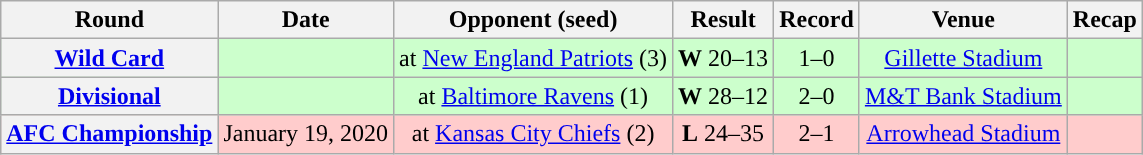<table class="wikitable" style="text-align:center">
<tr>
<th>Round</th>
<th>Date</th>
<th>Opponent (seed)</th>
<th>Result</th>
<th>Record</th>
<th>Venue</th>
<th>Recap</th>
</tr>
<tr style="background:#cfc">
<th><a href='#'>Wild Card</a></th>
<td></td>
<td>at <a href='#'>New England Patriots</a> (3)</td>
<td><strong>W</strong> 20–13</td>
<td>1–0</td>
<td><a href='#'>Gillette Stadium</a></td>
<td></td>
</tr>
<tr style="background:#cfc">
<th><a href='#'>Divisional</a></th>
<td></td>
<td>at <a href='#'>Baltimore Ravens</a> (1)</td>
<td><strong>W</strong> 28–12</td>
<td>2–0</td>
<td><a href='#'>M&T Bank Stadium</a></td>
<td></td>
</tr>
<tr style="background:#fcc">
<th><a href='#'>AFC Championship</a></th>
<td>January 19, 2020</td>
<td>at <a href='#'>Kansas City Chiefs</a> (2)</td>
<td><strong>L</strong> 24–35</td>
<td>2–1</td>
<td><a href='#'>Arrowhead Stadium</a></td>
<td></td>
</tr>
</table>
